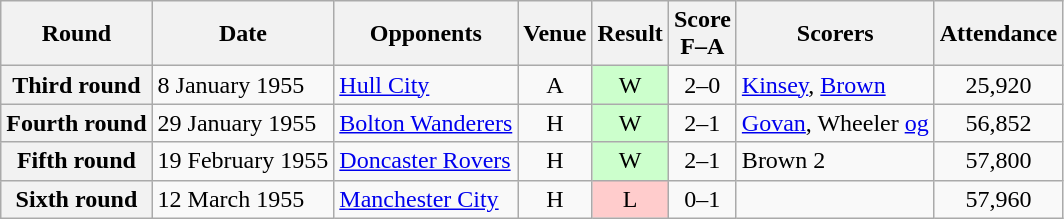<table class="wikitable plainrowheaders" style="text-align:center">
<tr>
<th scope="col">Round</th>
<th scope="col">Date</th>
<th scope="col">Opponents</th>
<th scope="col">Venue</th>
<th scope="col">Result</th>
<th scope="col">Score<br>F–A</th>
<th scope="col">Scorers</th>
<th scope="col">Attendance</th>
</tr>
<tr>
<th scope="row">Third round</th>
<td align="left">8 January 1955</td>
<td align="left"><a href='#'>Hull City</a></td>
<td>A</td>
<td style=background:#cfc>W</td>
<td>2–0</td>
<td align="left"><a href='#'>Kinsey</a>, <a href='#'>Brown</a></td>
<td>25,920</td>
</tr>
<tr>
<th scope="row">Fourth round</th>
<td align="left">29 January 1955</td>
<td align="left"><a href='#'>Bolton Wanderers</a></td>
<td>H</td>
<td style=background:#cfc>W</td>
<td>2–1</td>
<td align="left"><a href='#'>Govan</a>, Wheeler <a href='#'>og</a></td>
<td>56,852</td>
</tr>
<tr>
<th scope="row">Fifth round</th>
<td align="left">19 February 1955</td>
<td align="left"><a href='#'>Doncaster Rovers</a></td>
<td>H</td>
<td style=background:#cfc>W</td>
<td>2–1</td>
<td align="left">Brown 2</td>
<td>57,800</td>
</tr>
<tr>
<th scope="row">Sixth round</th>
<td align="left">12 March 1955</td>
<td align="left"><a href='#'>Manchester City</a></td>
<td>H</td>
<td style=background:#fcc>L</td>
<td>0–1</td>
<td></td>
<td>57,960</td>
</tr>
</table>
